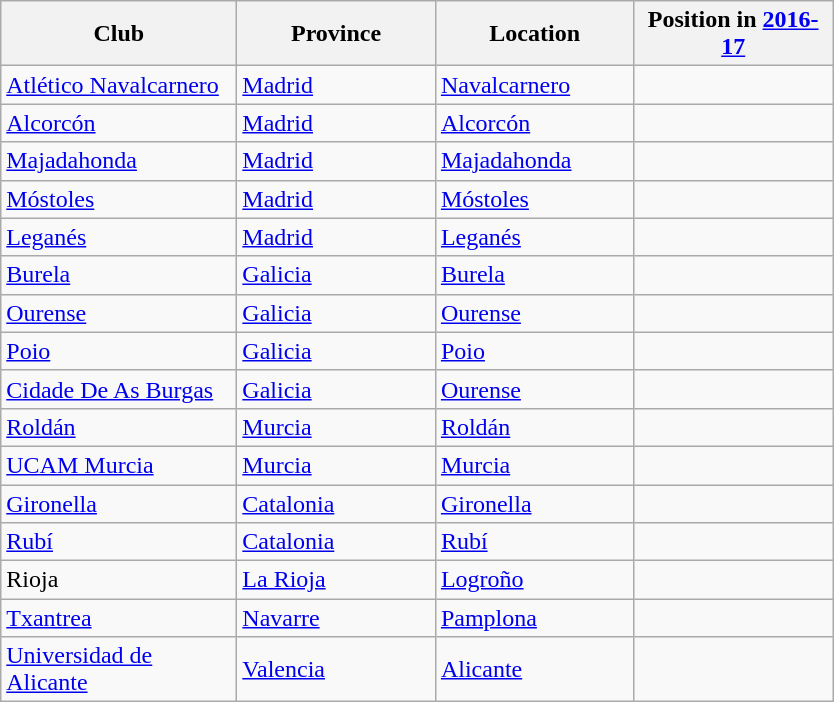<table class="wikitable sortable">
<tr>
<th width=150>Club</th>
<th width=125>Province</th>
<th width=125>Location</th>
<th width=125>Position in <a href='#'>2016-17</a></th>
</tr>
<tr>
<td><a href='#'>Atlético Navalcarnero</a></td>
<td> <a href='#'>Madrid</a></td>
<td><a href='#'>Navalcarnero</a></td>
<td></td>
</tr>
<tr>
<td><a href='#'>Alcorcón</a></td>
<td> <a href='#'>Madrid</a></td>
<td><a href='#'>Alcorcón</a></td>
<td></td>
</tr>
<tr>
<td><a href='#'>Majadahonda</a></td>
<td> <a href='#'>Madrid</a></td>
<td><a href='#'>Majadahonda</a></td>
<td></td>
</tr>
<tr>
<td><a href='#'>Móstoles</a></td>
<td> <a href='#'>Madrid</a></td>
<td><a href='#'>Móstoles</a></td>
<td></td>
</tr>
<tr>
<td><a href='#'>Leganés</a></td>
<td> <a href='#'>Madrid</a></td>
<td><a href='#'>Leganés</a></td>
<td></td>
</tr>
<tr>
<td><a href='#'>Burela</a></td>
<td> <a href='#'>Galicia</a></td>
<td><a href='#'>Burela</a></td>
<td></td>
</tr>
<tr>
<td><a href='#'>Ourense</a></td>
<td> <a href='#'>Galicia</a></td>
<td><a href='#'>Ourense</a></td>
<td></td>
</tr>
<tr>
<td><a href='#'>Poio</a></td>
<td> <a href='#'>Galicia</a></td>
<td><a href='#'>Poio</a></td>
<td></td>
</tr>
<tr>
<td><a href='#'>Cidade De As Burgas</a></td>
<td> <a href='#'>Galicia</a></td>
<td><a href='#'>Ourense</a></td>
<td></td>
</tr>
<tr>
<td><a href='#'>Roldán</a></td>
<td> <a href='#'>Murcia</a></td>
<td><a href='#'>Roldán</a></td>
<td></td>
</tr>
<tr>
<td><a href='#'>UCAM Murcia</a></td>
<td> <a href='#'>Murcia</a></td>
<td><a href='#'>Murcia</a></td>
<td></td>
</tr>
<tr>
<td><a href='#'>Gironella</a></td>
<td> <a href='#'>Catalonia</a></td>
<td><a href='#'>Gironella</a></td>
<td></td>
</tr>
<tr>
<td><a href='#'>Rubí</a></td>
<td> <a href='#'>Catalonia</a></td>
<td><a href='#'>Rubí</a></td>
<td></td>
</tr>
<tr>
<td>Rioja</td>
<td> <a href='#'>La Rioja</a></td>
<td><a href='#'>Logroño</a></td>
<td></td>
</tr>
<tr>
<td><a href='#'>Txantrea</a></td>
<td> <a href='#'>Navarre</a></td>
<td><a href='#'>Pamplona</a></td>
<td></td>
</tr>
<tr>
<td><a href='#'>Universidad de Alicante</a></td>
<td> <a href='#'>Valencia</a></td>
<td><a href='#'>Alicante</a></td>
<td></td>
</tr>
</table>
